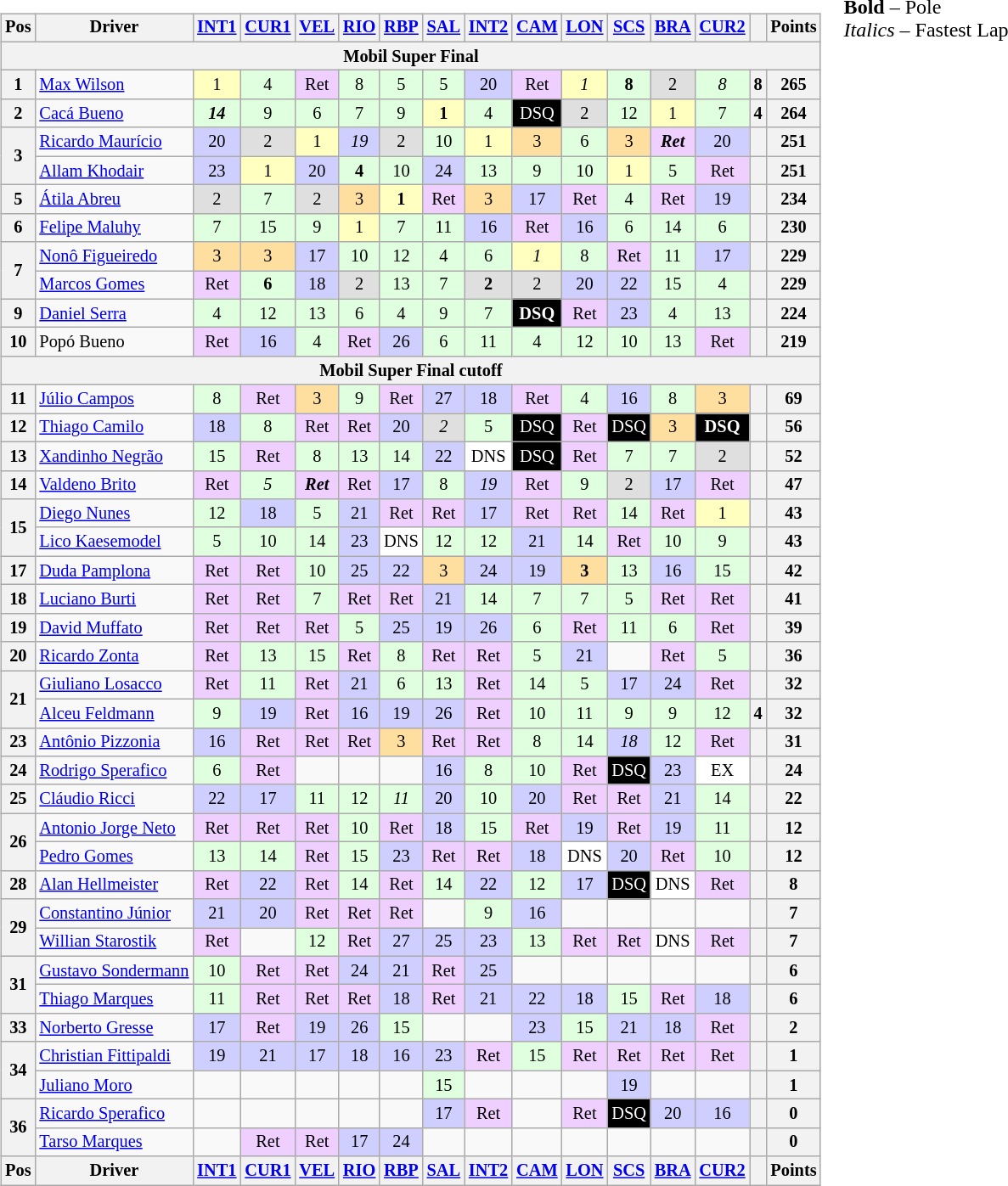<table>
<tr>
<td valign="top"><br><table align="left"| class="wikitable" style="font-size: 85%; text-align: center">
<tr valign="top">
<th valign=middle>Pos</th>
<th valign=middle>Driver</th>
<th><a href='#'>INT1</a></th>
<th><a href='#'>CUR1</a></th>
<th><a href='#'>VEL</a></th>
<th><a href='#'>RIO</a></th>
<th><a href='#'>RBP</a></th>
<th><a href='#'>SAL</a></th>
<th><a href='#'>INT2</a></th>
<th><a href='#'>CAM</a></th>
<th><a href='#'>LON</a></th>
<th><a href='#'>SCS</a></th>
<th><a href='#'>BRA</a></th>
<th><a href='#'>CUR2</a></th>
<th valign=middle></th>
<th valign=middle>Points</th>
</tr>
<tr>
<th colspan=16>Mobil Super Final</th>
</tr>
<tr>
<th>1</th>
<td align=left><a href='#'>Max Wilson</a></td>
<td style="background:#FFFFBF;">1</td>
<td style="background:#DFFFDF;">4</td>
<td style="background:#efcfff;">Ret</td>
<td style="background:#DFFFDF;">8</td>
<td style="background:#DFFFDF;">5</td>
<td style="background:#DFFFDF;">5</td>
<td style="background:#cfcfff;">20</td>
<td style="background:#efcfff;">Ret</td>
<td style="background:#FFFFBF;"><em>1</em></td>
<td style="background:#DFFFDF;"><strong>8</strong></td>
<td style="background:#DFDFDF;">2</td>
<td style="background:#DFFFDF;"><em>8</em></td>
<th>8</th>
<th>265</th>
</tr>
<tr>
<th>2</th>
<td align=left><a href='#'>Cacá Bueno</a></td>
<td style="background:#DFFFDF;"><strong><em>14</em></strong></td>
<td style="background:#DFFFDF;">9</td>
<td style="background:#DFFFDF;">6</td>
<td style="background:#DFFFDF;">7</td>
<td style="background:#DFFFDF;">9</td>
<td style="background:#FFFFBF;"><strong>1</strong></td>
<td style="background:#DFFFDF;">4</td>
<td style="background:black; color:white;">DSQ</td>
<td style="background:#DFDFDF;">2</td>
<td style="background:#DFFFDF;">12</td>
<td style="background:#FFFFBF;">1</td>
<td style="background:#DFFFDF;">7</td>
<th>4</th>
<th>264</th>
</tr>
<tr>
<th rowspan=2>3</th>
<td align=left><a href='#'>Ricardo Maurício</a></td>
<td style="background:#cfcfff;">20</td>
<td style="background:#DFDFDF;">2</td>
<td style="background:#FFFFBF;">1</td>
<td style="background:#cfcfff;"><em>19</em></td>
<td style="background:#DFDFDF;">2</td>
<td style="background:#DFFFDF;">10</td>
<td style="background:#FFFFBF;">1</td>
<td style="background:#FFDF9F;">3</td>
<td style="background:#DFFFDF;">6</td>
<td style="background:#FFDF9F;">3</td>
<td style="background:#efcfff;"><strong><em>Ret</em></strong></td>
<td style="background:#cfcfff;">20</td>
<th></th>
<th>251</th>
</tr>
<tr>
<td align=left><a href='#'>Allam Khodair</a></td>
<td style="background:#cfcfff;">23</td>
<td style="background:#FFFFBF;">1</td>
<td style="background:#cfcfff;">20</td>
<td style="background:#DFFFDF;"><strong>4</strong></td>
<td style="background:#DFFFDF;">10</td>
<td style="background:#cfcfff;">24</td>
<td style="background:#DFFFDF;">13</td>
<td style="background:#DFFFDF;">9</td>
<td style="background:#DFFFDF;">10</td>
<td style="background:#FFFFBF;">1</td>
<td style="background:#DFFFDF;">5</td>
<td style="background:#efcfff;">Ret</td>
<th></th>
<th>251</th>
</tr>
<tr>
<th>5</th>
<td align=left><a href='#'>Átila Abreu</a></td>
<td style="background:#DFDFDF;">2</td>
<td style="background:#DFFFDF;">7</td>
<td style="background:#DFDFDF;">2</td>
<td style="background:#FFDF9F;">3</td>
<td style="background:#FFFFBF;"><strong>1</strong></td>
<td style="background:#efcfff;">Ret</td>
<td style="background:#FFDF9F;">3</td>
<td style="background:#cfcfff;">17</td>
<td style="background:#efcfff;">Ret</td>
<td style="background:#DFFFDF;">4</td>
<td style="background:#efcfff;">Ret</td>
<td style="background:#cfcfff;">19</td>
<th></th>
<th>234</th>
</tr>
<tr>
<th>6</th>
<td align=left><a href='#'>Felipe Maluhy</a></td>
<td style="background:#DFFFDF;">7</td>
<td style="background:#DFFFDF;">15</td>
<td style="background:#DFFFDF;">9</td>
<td style="background:#FFFFBF;">1</td>
<td style="background:#DFFFDF;">7</td>
<td style="background:#DFFFDF;">11</td>
<td style="background:#cfcfff;">16</td>
<td style="background:#efcfff;">Ret</td>
<td style="background:#cfcfff;">16</td>
<td style="background:#DFFFDF;">6</td>
<td style="background:#DFFFDF;">14</td>
<td style="background:#DFFFDF;">6</td>
<th></th>
<th>230</th>
</tr>
<tr>
<th rowspan=2>7</th>
<td align=left><a href='#'>Nonô Figueiredo</a></td>
<td style="background:#FFDF9F;">3</td>
<td style="background:#FFDF9F;">3</td>
<td style="background:#cfcfff;">17</td>
<td style="background:#DFFFDF;">10</td>
<td style="background:#DFFFDF;">12</td>
<td style="background:#DFFFDF;">4</td>
<td style="background:#DFFFDF;">6</td>
<td style="background:#FFFFBF;"><em>1</em></td>
<td style="background:#DFFFDF;">8</td>
<td style="background:#efcfff;">Ret</td>
<td style="background:#DFFFDF;">11</td>
<td style="background:#cfcfff;">17</td>
<th></th>
<th>229</th>
</tr>
<tr>
<td align=left><a href='#'>Marcos Gomes</a></td>
<td style="background:#efcfff;">Ret</td>
<td style="background:#DFFFDF;"><strong>6</strong></td>
<td style="background:#cfcfff;">18</td>
<td style="background:#DFDFDF;">2</td>
<td style="background:#DFFFDF;">13</td>
<td style="background:#DFFFDF;">7</td>
<td style="background:#DFDFDF;"><strong>2</strong></td>
<td style="background:#DFDFDF;">2</td>
<td style="background:#cfcfff;">20</td>
<td style="background:#cfcfff;">22</td>
<td style="background:#DFFFDF;">15</td>
<td style="background:#DFFFDF;">4</td>
<th></th>
<th>229</th>
</tr>
<tr>
<th>9</th>
<td align=left><a href='#'>Daniel Serra</a></td>
<td style="background:#DFFFDF;">4</td>
<td style="background:#DFFFDF;">12</td>
<td style="background:#DFFFDF;">13</td>
<td style="background:#DFFFDF;">6</td>
<td style="background:#DFFFDF;">4</td>
<td style="background:#DFFFDF;">9</td>
<td style="background:#DFFFDF;">7</td>
<td style="background:black; color:white;"><strong>DSQ</strong></td>
<td style="background:#efcfff;">Ret</td>
<td style="background:#cfcfff;">23</td>
<td style="background:#DFFFDF;">4</td>
<td style="background:#DFFFDF;">13</td>
<th></th>
<th>224</th>
</tr>
<tr>
<th>10</th>
<td align=left>Popó Bueno</td>
<td style="background:#efcfff;">Ret</td>
<td style="background:#cfcfff;">16</td>
<td style="background:#DFFFDF;">4</td>
<td style="background:#efcfff;">Ret</td>
<td style="background:#cfcfff;">26</td>
<td style="background:#DFFFDF;">6</td>
<td style="background:#DFFFDF;">11</td>
<td style="background:#DFFFDF;">4</td>
<td style="background:#DFFFDF;">12</td>
<td style="background:#DFFFDF;">10</td>
<td style="background:#DFFFDF;">13</td>
<td style="background:#efcfff;">Ret</td>
<th></th>
<th>219</th>
</tr>
<tr>
<th colspan=16>Mobil Super Final cutoff</th>
</tr>
<tr>
<th>11</th>
<td align=left><a href='#'>Júlio Campos</a></td>
<td style="background:#DFFFDF;">8</td>
<td style="background:#efcfff;">Ret</td>
<td style="background:#FFDF9F;">3</td>
<td style="background:#DFFFDF;">9</td>
<td style="background:#efcfff;">Ret</td>
<td style="background:#cfcfff;">27</td>
<td style="background:#cfcfff;">18</td>
<td style="background:#efcfff;">Ret</td>
<td style="background:#DFFFDF;">4</td>
<td style="background:#cfcfff;">16</td>
<td style="background:#DFFFDF;">8</td>
<td style="background:#FFDF9F;">3</td>
<th></th>
<th>69</th>
</tr>
<tr>
<th>12</th>
<td align=left><a href='#'>Thiago Camilo</a></td>
<td style="background:#cfcfff;">18</td>
<td style="background:#DFFFDF;">8</td>
<td style="background:#efcfff;">Ret</td>
<td style="background:#efcfff;">Ret</td>
<td style="background:#cfcfff;">20</td>
<td style="background:#DFDFDF;"><em>2</em></td>
<td style="background:#DFFFDF;">5</td>
<td style="background:black; color:white;">DSQ</td>
<td style="background:#efcfff;">Ret</td>
<td style="background:black; color:white;">DSQ</td>
<td style="background:#FFDF9F;">3</td>
<td style="background:black; color:white;"><strong>DSQ</strong></td>
<th></th>
<th>56</th>
</tr>
<tr>
<th>13</th>
<td align=left><a href='#'>Xandinho Negrão</a></td>
<td style="background:#DFFFDF;">15</td>
<td style="background:#efcfff;">Ret</td>
<td style="background:#DFFFDF;">8</td>
<td style="background:#DFFFDF;">13</td>
<td style="background:#DFFFDF;">14</td>
<td style="background:#cfcfff;">22</td>
<td style="background:#ffffff;">DNS</td>
<td style="background:black; color:white;">DSQ</td>
<td style="background:#efcfff;">Ret</td>
<td style="background:#DFFFDF;">7</td>
<td style="background:#DFFFDF;">7</td>
<td style="background:#DFDFDF;">2</td>
<th></th>
<th>52</th>
</tr>
<tr>
<th>14</th>
<td align=left><a href='#'>Valdeno Brito</a></td>
<td style="background:#efcfff;">Ret</td>
<td style="background:#DFFFDF;"><em>5</em></td>
<td style="background:#efcfff;"><strong><em>Ret</em></strong></td>
<td style="background:#efcfff;">Ret</td>
<td style="background:#cfcfff;">17</td>
<td style="background:#DFFFDF;">8</td>
<td style="background:#cfcfff;"><em>19</em></td>
<td style="background:#efcfff;">Ret</td>
<td style="background:#DFFFDF;">9</td>
<td style="background:#DFDFDF;">2</td>
<td style="background:#cfcfff;">17</td>
<td style="background:#efcfff;">Ret</td>
<th></th>
<th>47</th>
</tr>
<tr>
<th rowspan=2>15</th>
<td align=left><a href='#'>Diego Nunes</a></td>
<td style="background:#DFFFDF;">12</td>
<td style="background:#cfcfff;">18</td>
<td style="background:#DFFFDF;">5</td>
<td style="background:#cfcfff;">21</td>
<td style="background:#efcfff;">Ret</td>
<td style="background:#efcfff;">Ret</td>
<td style="background:#cfcfff;">17</td>
<td style="background:#efcfff;">Ret</td>
<td style="background:#efcfff;">Ret</td>
<td style="background:#DFFFDF;">14</td>
<td style="background:#efcfff;">Ret</td>
<td style="background:#FFFFBF;">1</td>
<th></th>
<th>43</th>
</tr>
<tr>
<td align=left><a href='#'>Lico Kaesemodel</a></td>
<td style="background:#DFFFDF;">5</td>
<td style="background:#DFFFDF;">10</td>
<td style="background:#DFFFDF;">14</td>
<td style="background:#cfcfff;">23</td>
<td style="background:#ffffff;">DNS</td>
<td style="background:#DFFFDF;">12</td>
<td style="background:#DFFFDF;">12</td>
<td style="background:#cfcfff;">21</td>
<td style="background:#DFFFDF;">14</td>
<td style="background:#efcfff;">Ret</td>
<td style="background:#DFFFDF;">10</td>
<td style="background:#DFFFDF;">9</td>
<th></th>
<th>43</th>
</tr>
<tr>
<th>17</th>
<td align=left><a href='#'>Duda Pamplona</a></td>
<td style="background:#efcfff;">Ret</td>
<td style="background:#efcfff;">Ret</td>
<td style="background:#DFFFDF;">10</td>
<td style="background:#cfcfff;">25</td>
<td style="background:#cfcfff;">22</td>
<td style="background:#FFDF9F;">3</td>
<td style="background:#cfcfff;">24</td>
<td style="background:#cfcfff;">19</td>
<td style="background:#FFDF9F;"><strong>3</strong></td>
<td style="background:#DFFFDF;">13</td>
<td style="background:#cfcfff;">16</td>
<td style="background:#DFFFDF;">15</td>
<th></th>
<th>42</th>
</tr>
<tr>
<th>18</th>
<td align=left><a href='#'>Luciano Burti</a></td>
<td style="background:#efcfff;">Ret</td>
<td style="background:#efcfff;">Ret</td>
<td style="background:#DFFFDF;">7</td>
<td style="background:#efcfff;">Ret</td>
<td style="background:#efcfff;">Ret</td>
<td style="background:#cfcfff;">21</td>
<td style="background:#DFFFDF;">14</td>
<td style="background:#DFFFDF;">7</td>
<td style="background:#DFFFDF;">7</td>
<td style="background:#DFFFDF;">5</td>
<td style="background:#efcfff;">Ret</td>
<td style="background:#efcfff;">Ret</td>
<th></th>
<th>41</th>
</tr>
<tr>
<th>19</th>
<td align=left><a href='#'>David Muffato</a></td>
<td style="background:#efcfff;">Ret</td>
<td style="background:#efcfff;">Ret</td>
<td style="background:#efcfff;">Ret</td>
<td style="background:#DFFFDF;">5</td>
<td style="background:#cfcfff;">25</td>
<td style="background:#cfcfff;">19</td>
<td style="background:#cfcfff;">26</td>
<td style="background:#DFFFDF;">6</td>
<td style="background:#efcfff;">Ret</td>
<td style="background:#DFFFDF;">11</td>
<td style="background:#DFFFDF;">6</td>
<td style="background:#efcfff;">Ret</td>
<th></th>
<th>39</th>
</tr>
<tr>
<th>20</th>
<td align=left><a href='#'>Ricardo Zonta</a></td>
<td style="background:#efcfff;">Ret</td>
<td style="background:#DFFFDF;">13</td>
<td style="background:#DFFFDF;">15</td>
<td style="background:#efcfff;">Ret</td>
<td style="background:#DFFFDF;">8</td>
<td style="background:#efcfff;">Ret</td>
<td style="background:#efcfff;">Ret</td>
<td style="background:#DFFFDF;">5</td>
<td style="background:#cfcfff;">21</td>
<td></td>
<td style="background:#efcfff;">Ret</td>
<td style="background:#DFFFDF;">5</td>
<th></th>
<th>36</th>
</tr>
<tr>
<th rowspan=2>21</th>
<td align=left><a href='#'>Giuliano Losacco</a></td>
<td style="background:#efcfff;">Ret</td>
<td style="background:#DFFFDF;">11</td>
<td style="background:#efcfff;">Ret</td>
<td style="background:#cfcfff;">21</td>
<td style="background:#DFFFDF;">6</td>
<td style="background:#DFFFDF;">13</td>
<td style="background:#efcfff;">Ret</td>
<td style="background:#DFFFDF;">14</td>
<td style="background:#DFFFDF;">5</td>
<td style="background:#cfcfff;">17</td>
<td style="background:#cfcfff;">24</td>
<td style="background:#efcfff;">Ret</td>
<th></th>
<th>32</th>
</tr>
<tr>
<td align=left><a href='#'>Alceu Feldmann</a></td>
<td style="background:#DFFFDF;">9</td>
<td style="background:#cfcfff;">19</td>
<td style="background:#efcfff;">Ret</td>
<td style="background:#cfcfff;">16</td>
<td style="background:#cfcfff;">19</td>
<td style="background:#cfcfff;">26</td>
<td style="background:#efcfff;">Ret</td>
<td style="background:#DFFFDF;">10</td>
<td style="background:#DFFFDF;">11</td>
<td style="background:#DFFFDF;">9</td>
<td style="background:#DFFFDF;">9</td>
<td style="background:#DFFFDF;">12</td>
<th>4</th>
<th>32</th>
</tr>
<tr>
<th>23</th>
<td align=left><a href='#'>Antônio Pizzonia</a></td>
<td style="background:#cfcfff;">16</td>
<td style="background:#efcfff;">Ret</td>
<td style="background:#efcfff;">Ret</td>
<td style="background:#efcfff;">Ret</td>
<td style="background:#FFDF9F;">3</td>
<td style="background:#efcfff;">Ret</td>
<td style="background:#efcfff;">Ret</td>
<td style="background:#DFFFDF;">8</td>
<td style="background:#DFFFDF;">14</td>
<td style="background:#cfcfff;"><em>18</em></td>
<td style="background:#DFFFDF;">12</td>
<td style="background:#efcfff;">Ret</td>
<th></th>
<th>31</th>
</tr>
<tr>
<th>24</th>
<td align=left><a href='#'>Rodrigo Sperafico</a></td>
<td style="background:#DFFFDF;">6</td>
<td style="background:#efcfff;">Ret</td>
<td></td>
<td></td>
<td></td>
<td style="background:#cfcfff;">16</td>
<td style="background:#DFFFDF;">8</td>
<td style="background:#DFFFDF;">10</td>
<td style="background:#efcfff;">Ret</td>
<td style="background:black; color:white;">DSQ</td>
<td style="background:#cfcfff;">23</td>
<td style="background:#ffffff;">EX</td>
<th></th>
<th>24</th>
</tr>
<tr>
<th>25</th>
<td align=left><a href='#'>Cláudio Ricci</a></td>
<td style="background:#cfcfff;">22</td>
<td style="background:#cfcfff;">17</td>
<td style="background:#DFFFDF;">11</td>
<td style="background:#DFFFDF;">12</td>
<td style="background:#DFFFDF;"><em>11</em></td>
<td style="background:#cfcfff;">20</td>
<td style="background:#DFFFDF;">10</td>
<td style="background:#cfcfff;">20</td>
<td style="background:#efcfff;">Ret</td>
<td style="background:#efcfff;">Ret</td>
<td style="background:#cfcfff;">21</td>
<td style="background:#DFFFDF;">14</td>
<th></th>
<th>22</th>
</tr>
<tr>
<th rowspan=2>26</th>
<td align=left><a href='#'>Antonio Jorge Neto</a></td>
<td style="background:#efcfff;">Ret</td>
<td style="background:#efcfff;">Ret</td>
<td style="background:#efcfff;">Ret</td>
<td style="background:#DFFFDF;">10</td>
<td style="background:#efcfff;">Ret</td>
<td style="background:#cfcfff;">18</td>
<td style="background:#DFFFDF;">15</td>
<td style="background:#efcfff;">Ret</td>
<td style="background:#cfcfff;">19</td>
<td style="background:#efcfff;">Ret</td>
<td style="background:#cfcfff;">19</td>
<td style="background:#DFFFDF;">11</td>
<th></th>
<th>12</th>
</tr>
<tr>
<td align=left><a href='#'>Pedro Gomes</a></td>
<td style="background:#DFFFDF;">13</td>
<td style="background:#DFFFDF;">14</td>
<td style="background:#efcfff;">Ret</td>
<td style="background:#DFFFDF;">15</td>
<td style="background:#cfcfff;">23</td>
<td style="background:#efcfff;">Ret</td>
<td style="background:#efcfff;">Ret</td>
<td style="background:#cfcfff;">18</td>
<td style="background:#ffffff;">DNS</td>
<td style="background:#cfcfff;">20</td>
<td style="background:#efcfff;">Ret</td>
<td style="background:#DFFFDF;">10</td>
<th></th>
<th>12</th>
</tr>
<tr>
<th>28</th>
<td align=left><a href='#'>Alan Hellmeister</a></td>
<td style="background:#efcfff;">Ret</td>
<td style="background:#cfcfff;">22</td>
<td style="background:#efcfff;">Ret</td>
<td style="background:#DFFFDF;">14</td>
<td style="background:#efcfff;">Ret</td>
<td style="background:#DFFFDF;">14</td>
<td style="background:#cfcfff;">22</td>
<td style="background:#DFFFDF;">12</td>
<td style="background:#cfcfff;">17</td>
<td style="background:black; color:white;">DSQ</td>
<td style="background:#ffffff;">DNS</td>
<td style="background:#efcfff;">Ret</td>
<th></th>
<th>8</th>
</tr>
<tr>
<th rowspan=2>29</th>
<td align=left><a href='#'>Constantino Júnior</a></td>
<td style="background:#cfcfff;">21</td>
<td style="background:#cfcfff;">20</td>
<td style="background:#efcfff;">Ret</td>
<td style="background:#efcfff;">Ret</td>
<td style="background:#efcfff;">Ret</td>
<td></td>
<td style="background:#DFFFDF;">9</td>
<td style="background:#cfcfff;">16</td>
<td></td>
<td></td>
<td></td>
<td></td>
<th></th>
<th>7</th>
</tr>
<tr>
<td align=left><a href='#'>Willian Starostik</a></td>
<td style="background:#efcfff;">Ret</td>
<td></td>
<td style="background:#DFFFDF;">12</td>
<td style="background:#efcfff;">Ret</td>
<td style="background:#cfcfff;">27</td>
<td style="background:#cfcfff;">25</td>
<td style="background:#cfcfff;">23</td>
<td style="background:#DFFFDF;">13</td>
<td style="background:#efcfff;">Ret</td>
<td style="background:#efcfff;">Ret</td>
<td style="background:#ffffff;">DNS</td>
<td style="background:#efcfff;">Ret</td>
<th></th>
<th>7</th>
</tr>
<tr>
<th rowspan=2>31</th>
<td align=left><a href='#'>Gustavo Sondermann</a></td>
<td style="background:#DFFFDF;">10</td>
<td style="background:#efcfff;">Ret</td>
<td style="background:#efcfff;">Ret</td>
<td style="background:#cfcfff;">24</td>
<td style="background:#cfcfff;">21</td>
<td style="background:#efcfff;">Ret</td>
<td style="background:#cfcfff;">25</td>
<td></td>
<td></td>
<td></td>
<td></td>
<td></td>
<th></th>
<th>6</th>
</tr>
<tr>
<td align=left><a href='#'>Thiago Marques</a></td>
<td style="background:#DFFFDF;">11</td>
<td style="background:#efcfff;">Ret</td>
<td style="background:#efcfff;">Ret</td>
<td style="background:#efcfff;">Ret</td>
<td style="background:#cfcfff;">18</td>
<td style="background:#efcfff;">Ret</td>
<td style="background:#cfcfff;">21</td>
<td style="background:#cfcfff;">22</td>
<td style="background:#cfcfff;">18</td>
<td style="background:#DFFFDF;">15</td>
<td style="background:#efcfff;">Ret</td>
<td style="background:#cfcfff;">18</td>
<th></th>
<th>6</th>
</tr>
<tr>
<th>33</th>
<td align=left><a href='#'>Norberto Gresse</a></td>
<td style="background:#cfcfff;">17</td>
<td style="background:#efcfff;">Ret</td>
<td style="background:#cfcfff;">19</td>
<td style="background:#cfcfff;">26</td>
<td style="background:#DFFFDF;">15</td>
<td></td>
<td></td>
<td style="background:#cfcfff;">23</td>
<td style="background:#DFFFDF;">15</td>
<td style="background:#cfcfff;">21</td>
<td style="background:#cfcfff;">18</td>
<td style="background:#efcfff;">Ret</td>
<th></th>
<th>2</th>
</tr>
<tr>
<th rowspan=2>34</th>
<td align=left><a href='#'>Christian Fittipaldi</a></td>
<td style="background:#cfcfff;">19</td>
<td style="background:#cfcfff;">21</td>
<td style="background:#cfcfff;">17</td>
<td style="background:#cfcfff;">18</td>
<td style="background:#cfcfff;">16</td>
<td style="background:#cfcfff;">23</td>
<td style="background:#efcfff;">Ret</td>
<td style="background:#DFFFDF;">15</td>
<td style="background:#efcfff;">Ret</td>
<td style="background:#efcfff;">Ret</td>
<td style="background:#efcfff;">Ret</td>
<td style="background:#efcfff;">Ret</td>
<th></th>
<th>1</th>
</tr>
<tr>
<td align=left><a href='#'>Juliano Moro</a></td>
<td></td>
<td></td>
<td></td>
<td></td>
<td></td>
<td style="background:#DFFFDF;">15</td>
<td></td>
<td></td>
<td></td>
<td style="background:#cfcfff;">19</td>
<td></td>
<td></td>
<th></th>
<th>1</th>
</tr>
<tr>
<th rowspan=2>36</th>
<td align=left><a href='#'>Ricardo Sperafico</a></td>
<td></td>
<td></td>
<td></td>
<td></td>
<td></td>
<td style="background:#cfcfff;">17</td>
<td style="background:#efcfff;">Ret</td>
<td></td>
<td style="background:#efcfff;">Ret</td>
<td style="background:black; color:white;">DSQ</td>
<td style="background:#cfcfff;">20</td>
<td style="background:#cfcfff;">16</td>
<th></th>
<th>0</th>
</tr>
<tr>
<td align=left><a href='#'>Tarso Marques</a></td>
<td></td>
<td style="background:#efcfff;">Ret</td>
<td style="background:#efcfff;">Ret</td>
<td style="background:#cfcfff;">17</td>
<td style="background:#cfcfff;">24</td>
<td></td>
<td></td>
<td></td>
<td></td>
<td></td>
<td></td>
<td></td>
<th></th>
<th>0</th>
</tr>
<tr valign="top">
<th valign=middle>Pos</th>
<th valign=middle>Driver</th>
<th><a href='#'>INT1</a></th>
<th><a href='#'>CUR1</a></th>
<th><a href='#'>VEL</a></th>
<th><a href='#'>RIO</a></th>
<th><a href='#'>RBP</a></th>
<th><a href='#'>SAL</a></th>
<th><a href='#'>INT2</a></th>
<th><a href='#'>CAM</a></th>
<th><a href='#'>LON</a></th>
<th><a href='#'>SCS</a></th>
<th><a href='#'>BRA</a></th>
<th><a href='#'>CUR2</a></th>
<th valign=middle></th>
<th valign=middle>Points</th>
</tr>
</table>
</td>
<td valign="top"><br>
<span><strong>Bold</strong> – Pole<br>
<em>Italics</em> – Fastest Lap</span></td>
</tr>
</table>
